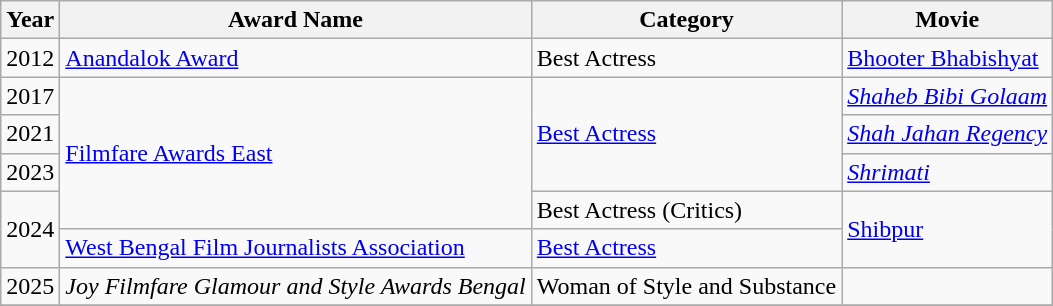<table class="wikitable sortable plainrowheaders">
<tr>
<th scope="col">Year</th>
<th scope="col">Award Name</th>
<th scope="col">Category</th>
<th scope="col">Movie</th>
</tr>
<tr>
<td>2012</td>
<td><a href='#'>Anandalok Award</a></td>
<td>Best Actress</td>
<td><a href='#'>Bhooter Bhabishyat</a></td>
</tr>
<tr>
<td>2017</td>
<td rowspan="4"><a href='#'>Filmfare Awards East</a></td>
<td rowspan="3"><a href='#'>Best Actress</a></td>
<td><em><a href='#'>Shaheb Bibi Golaam</a></em></td>
</tr>
<tr>
<td>2021</td>
<td><em><a href='#'>Shah Jahan Regency</a></em></td>
</tr>
<tr>
<td>2023</td>
<td><em><a href='#'>Shrimati</a></em></td>
</tr>
<tr>
<td rowspan="2">2024</td>
<td>Best Actress (Critics)</td>
<td rowspan="2"><a href='#'>Shibpur</a></td>
</tr>
<tr>
<td><a href='#'>West Bengal Film Journalists Association</a></td>
<td><a href='#'>Best Actress</a></td>
</tr>
<tr>
<td>2025</td>
<td><em>Joy Filmfare Glamour and Style Awards Bengal</em></td>
<td>Woman of Style and Substance</td>
<td></td>
</tr>
<tr>
</tr>
</table>
